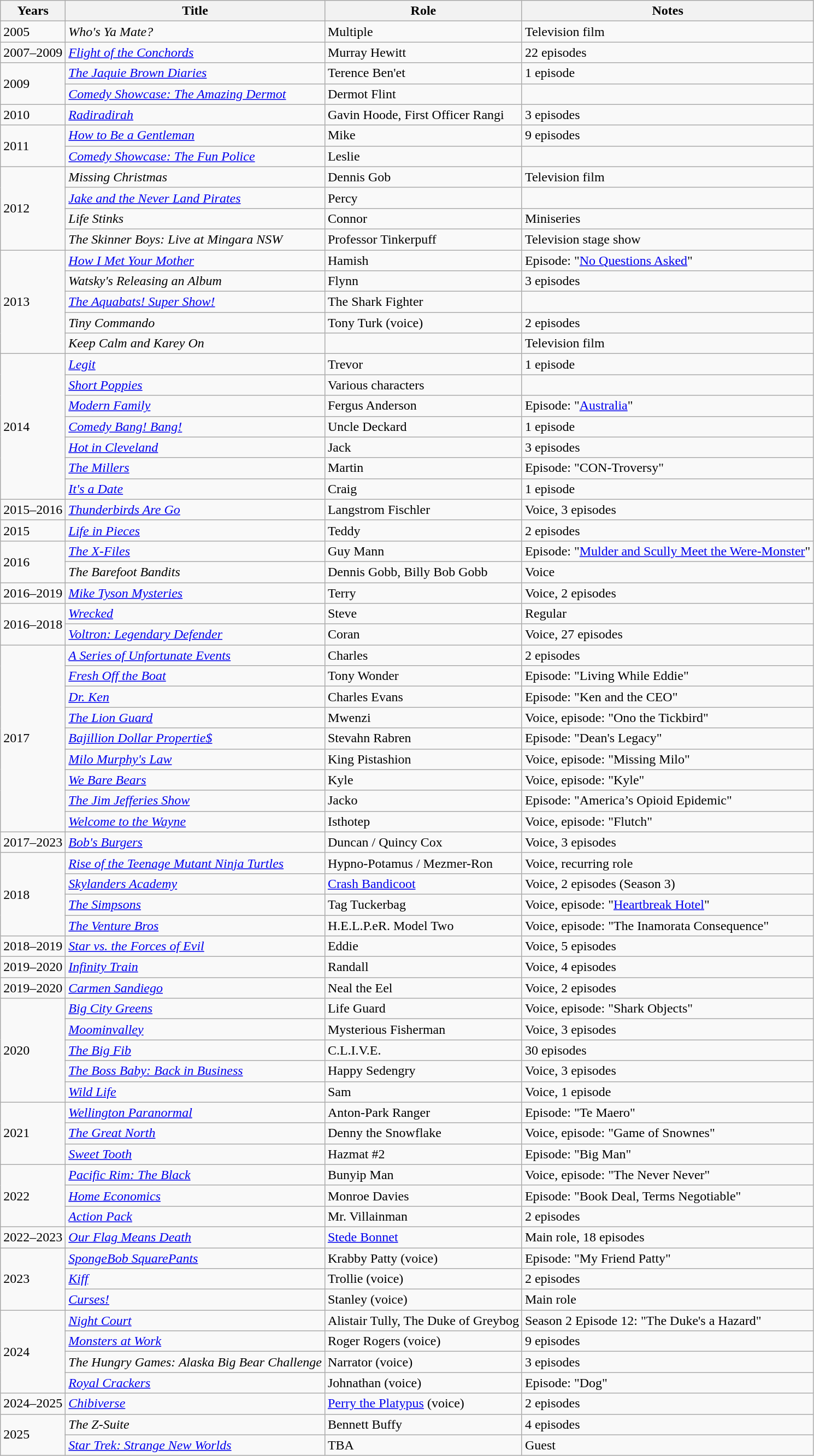<table class="wikitable sortable plainrowheaders">
<tr>
<th>Years</th>
<th>Title</th>
<th>Role</th>
<th class="unsortable">Notes</th>
</tr>
<tr>
<td>2005</td>
<td><em>Who's Ya Mate?</em></td>
<td>Multiple</td>
<td>Television film</td>
</tr>
<tr>
<td>2007–2009</td>
<td><em><a href='#'>Flight of the Conchords</a></em></td>
<td>Murray Hewitt</td>
<td>22 episodes</td>
</tr>
<tr>
<td rowspan="2">2009</td>
<td><em><a href='#'>The Jaquie Brown Diaries</a></em></td>
<td>Terence Ben'et</td>
<td>1 episode</td>
</tr>
<tr>
<td><em><a href='#'>Comedy Showcase: The Amazing Dermot</a></em></td>
<td>Dermot Flint</td>
<td></td>
</tr>
<tr>
<td>2010</td>
<td><em><a href='#'>Radiradirah</a></em></td>
<td>Gavin Hoode, First Officer Rangi</td>
<td>3 episodes</td>
</tr>
<tr>
<td rowspan="2">2011</td>
<td><em><a href='#'>How to Be a Gentleman</a></em></td>
<td>Mike</td>
<td>9 episodes</td>
</tr>
<tr>
<td><em><a href='#'>Comedy Showcase: The Fun Police</a></em></td>
<td>Leslie</td>
<td></td>
</tr>
<tr>
<td rowspan="4">2012</td>
<td><em>Missing Christmas</em></td>
<td>Dennis Gob</td>
<td>Television film</td>
</tr>
<tr>
<td><em><a href='#'>Jake and the Never Land Pirates</a></em></td>
<td>Percy</td>
<td></td>
</tr>
<tr>
<td><em>Life Stinks</em></td>
<td>Connor</td>
<td>Miniseries</td>
</tr>
<tr>
<td><em>The Skinner Boys: Live at Mingara NSW</em></td>
<td>Professor Tinkerpuff</td>
<td>Television stage show</td>
</tr>
<tr>
<td rowspan="5">2013</td>
<td><em><a href='#'>How I Met Your Mother</a></em></td>
<td>Hamish</td>
<td>Episode: "<a href='#'>No Questions Asked</a>"</td>
</tr>
<tr>
<td><em>Watsky's Releasing an Album</em></td>
<td>Flynn</td>
<td>3 episodes</td>
</tr>
<tr>
<td><em><a href='#'>The Aquabats! Super Show!</a></em></td>
<td>The Shark Fighter</td>
<td></td>
</tr>
<tr>
<td><em>Tiny Commando</em></td>
<td>Tony Turk (voice)</td>
<td>2 episodes</td>
</tr>
<tr>
<td><em>Keep Calm and Karey On</em></td>
<td></td>
<td>Television film</td>
</tr>
<tr>
<td rowspan="7">2014</td>
<td><em><a href='#'>Legit</a></em></td>
<td>Trevor</td>
<td>1 episode</td>
</tr>
<tr>
<td><em><a href='#'>Short Poppies</a></em></td>
<td>Various characters</td>
<td></td>
</tr>
<tr>
<td><em><a href='#'>Modern Family</a></em></td>
<td>Fergus Anderson</td>
<td>Episode: "<a href='#'>Australia</a>"</td>
</tr>
<tr>
<td><em><a href='#'>Comedy Bang! Bang!</a></em></td>
<td>Uncle Deckard</td>
<td>1 episode</td>
</tr>
<tr>
<td><em><a href='#'>Hot in Cleveland</a></em></td>
<td>Jack</td>
<td>3 episodes</td>
</tr>
<tr>
<td><em><a href='#'>The Millers</a></em></td>
<td>Martin</td>
<td>Episode: "CON-Troversy"</td>
</tr>
<tr>
<td><em><a href='#'>It's a Date</a></em></td>
<td>Craig</td>
<td>1 episode</td>
</tr>
<tr>
<td>2015–2016</td>
<td><em><a href='#'>Thunderbirds Are Go</a></em></td>
<td>Langstrom Fischler</td>
<td>Voice, 3 episodes</td>
</tr>
<tr>
<td>2015</td>
<td><em><a href='#'>Life in Pieces</a></em></td>
<td>Teddy</td>
<td>2 episodes</td>
</tr>
<tr>
<td rowspan="2">2016</td>
<td><em><a href='#'>The X-Files</a></em></td>
<td>Guy Mann</td>
<td>Episode: "<a href='#'>Mulder and Scully Meet the Were-Monster</a>"</td>
</tr>
<tr>
<td><em>The Barefoot Bandits</em></td>
<td>Dennis Gobb, Billy Bob Gobb</td>
<td>Voice</td>
</tr>
<tr>
<td>2016–2019</td>
<td><em><a href='#'>Mike Tyson Mysteries</a></em></td>
<td>Terry</td>
<td>Voice, 2 episodes</td>
</tr>
<tr>
<td rowspan="2">2016–2018</td>
<td><em><a href='#'>Wrecked</a></em></td>
<td>Steve</td>
<td>Regular</td>
</tr>
<tr>
<td><em><a href='#'>Voltron: Legendary Defender</a></em></td>
<td>Coran</td>
<td>Voice, 27 episodes</td>
</tr>
<tr>
<td rowspan="9">2017</td>
<td><em><a href='#'>A Series of Unfortunate Events</a></em></td>
<td>Charles</td>
<td>2 episodes</td>
</tr>
<tr>
<td><em><a href='#'>Fresh Off the Boat</a></em></td>
<td>Tony Wonder</td>
<td>Episode: "Living While Eddie"</td>
</tr>
<tr>
<td><em><a href='#'>Dr. Ken</a></em></td>
<td>Charles Evans</td>
<td>Episode: "Ken and the CEO"</td>
</tr>
<tr>
<td><em><a href='#'>The Lion Guard</a></em></td>
<td>Mwenzi</td>
<td>Voice, episode: "Ono the Tickbird"</td>
</tr>
<tr>
<td><em><a href='#'>Bajillion Dollar Propertie$</a></em></td>
<td>Stevahn Rabren</td>
<td>Episode: "Dean's Legacy"</td>
</tr>
<tr>
<td><em><a href='#'>Milo Murphy's Law</a></em></td>
<td>King Pistashion</td>
<td>Voice, episode: "Missing Milo"</td>
</tr>
<tr>
<td><em><a href='#'>We Bare Bears</a></em></td>
<td>Kyle</td>
<td>Voice, episode: "Kyle"</td>
</tr>
<tr>
<td><em><a href='#'>The Jim Jefferies Show</a></em></td>
<td>Jacko</td>
<td>Episode: "America’s Opioid Epidemic"</td>
</tr>
<tr>
<td><em><a href='#'>Welcome to the Wayne</a></em></td>
<td>Isthotep</td>
<td>Voice, episode: "Flutch"</td>
</tr>
<tr>
<td>2017–2023</td>
<td><em><a href='#'>Bob's Burgers</a></em></td>
<td>Duncan / Quincy Cox</td>
<td>Voice, 3 episodes</td>
</tr>
<tr>
<td rowspan="4">2018</td>
<td><em><a href='#'>Rise of the Teenage Mutant Ninja Turtles</a></em></td>
<td>Hypno-Potamus / Mezmer-Ron</td>
<td>Voice, recurring role</td>
</tr>
<tr>
<td><em><a href='#'>Skylanders Academy</a></em></td>
<td><a href='#'>Crash Bandicoot</a></td>
<td>Voice, 2 episodes (Season 3)</td>
</tr>
<tr>
<td><em><a href='#'>The Simpsons</a></em></td>
<td>Tag Tuckerbag</td>
<td>Voice, episode: "<a href='#'>Heartbreak Hotel</a>"</td>
</tr>
<tr>
<td><em><a href='#'>The Venture Bros</a></em></td>
<td>H.E.L.P.eR. Model Two</td>
<td>Voice, episode: "The Inamorata Consequence"</td>
</tr>
<tr>
<td>2018–2019</td>
<td><em><a href='#'>Star vs. the Forces of Evil</a></em></td>
<td>Eddie</td>
<td>Voice, 5 episodes</td>
</tr>
<tr>
<td>2019–2020</td>
<td><em><a href='#'>Infinity Train</a></em></td>
<td>Randall</td>
<td>Voice, 4 episodes</td>
</tr>
<tr>
<td>2019–2020</td>
<td><em><a href='#'>Carmen Sandiego</a></em></td>
<td>Neal the Eel</td>
<td>Voice, 2 episodes</td>
</tr>
<tr>
<td rowspan="5">2020</td>
<td><em><a href='#'>Big City Greens</a></em></td>
<td>Life Guard</td>
<td>Voice, episode: "Shark Objects"</td>
</tr>
<tr>
<td><em><a href='#'>Moominvalley</a></em></td>
<td>Mysterious Fisherman</td>
<td>Voice, 3 episodes</td>
</tr>
<tr>
<td><em><a href='#'>The Big Fib</a></em></td>
<td>C.L.I.V.E.</td>
<td>30 episodes</td>
</tr>
<tr>
<td><em><a href='#'>The Boss Baby: Back in Business</a></em></td>
<td>Happy Sedengry</td>
<td>Voice, 3 episodes</td>
</tr>
<tr>
<td><em><a href='#'>Wild Life</a></em></td>
<td>Sam</td>
<td>Voice, 1 episode</td>
</tr>
<tr>
<td rowspan="3">2021</td>
<td><em><a href='#'>Wellington Paranormal</a></em></td>
<td>Anton-Park Ranger</td>
<td>Episode: "Te Maero"</td>
</tr>
<tr>
<td><em><a href='#'>The Great North</a></em></td>
<td>Denny the Snowflake</td>
<td>Voice, episode: "Game of Snownes"</td>
</tr>
<tr>
<td><em><a href='#'>Sweet Tooth</a></em></td>
<td>Hazmat #2</td>
<td>Episode: "Big Man"</td>
</tr>
<tr>
<td rowspan="3">2022</td>
<td><em><a href='#'>Pacific Rim: The Black</a></em></td>
<td>Bunyip Man</td>
<td>Voice, episode: "The Never Never"</td>
</tr>
<tr>
<td><em><a href='#'>Home Economics</a></em></td>
<td>Monroe Davies</td>
<td>Episode: "Book Deal, Terms Negotiable"</td>
</tr>
<tr>
<td><em><a href='#'>Action Pack</a></em></td>
<td>Mr. Villainman</td>
<td>2 episodes</td>
</tr>
<tr>
<td>2022–2023</td>
<td><em><a href='#'>Our Flag Means Death</a></em></td>
<td><a href='#'>Stede Bonnet</a></td>
<td>Main role, 18 episodes</td>
</tr>
<tr>
<td rowspan="3">2023</td>
<td><em><a href='#'>SpongeBob SquarePants</a></em></td>
<td>Krabby Patty (voice)</td>
<td>Episode: "My Friend Patty"</td>
</tr>
<tr>
<td><em><a href='#'>Kiff</a></em></td>
<td>Trollie (voice)</td>
<td>2 episodes</td>
</tr>
<tr>
<td><em><a href='#'>Curses!</a></em></td>
<td>Stanley (voice)</td>
<td>Main role</td>
</tr>
<tr>
<td rowspan="4">2024</td>
<td><em><a href='#'>Night Court</a></em></td>
<td>Alistair Tully, The Duke of Greybog</td>
<td>Season 2 Episode 12: "The Duke's a Hazard"</td>
</tr>
<tr>
<td><em><a href='#'>Monsters at Work</a></em></td>
<td>Roger Rogers (voice)</td>
<td>9 episodes</td>
</tr>
<tr>
<td><em>The Hungry Games: Alaska Big Bear Challenge</em></td>
<td>Narrator (voice)</td>
<td>3 episodes</td>
</tr>
<tr>
<td><em><a href='#'>Royal Crackers</a></em></td>
<td>Johnathan (voice)</td>
<td>Episode: "Dog"</td>
</tr>
<tr>
<td>2024–2025</td>
<td><em><a href='#'>Chibiverse</a></em></td>
<td><a href='#'>Perry the Platypus</a> (voice)</td>
<td>2 episodes</td>
</tr>
<tr>
<td rowspan="2">2025</td>
<td><em>The Z-Suite</em></td>
<td>Bennett Buffy</td>
<td>4 episodes</td>
</tr>
<tr>
<td><em><a href='#'>Star Trek: Strange New Worlds</a></em></td>
<td>TBA</td>
<td>Guest</td>
</tr>
</table>
